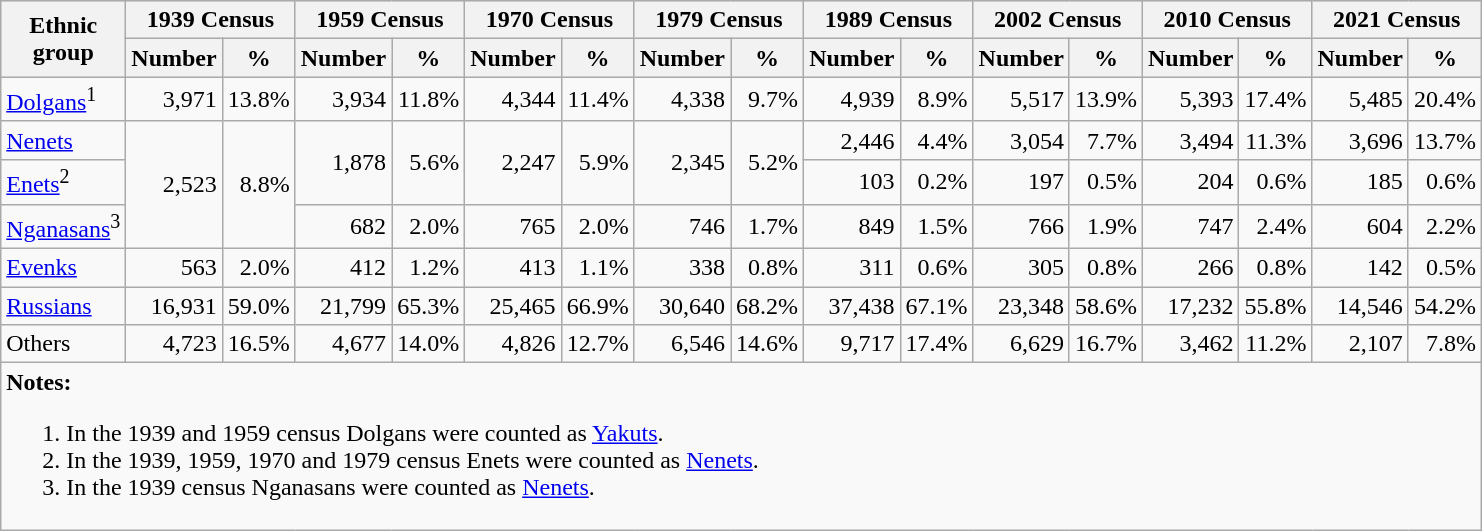<table class="wikitable" style="text-align: right;">
<tr bgcolor="#e0e0e0">
<th rowspan="2">Ethnic<br>group</th>
<th colspan="2">1939 Census</th>
<th colspan="2">1959 Census</th>
<th colspan="2">1970 Census</th>
<th colspan="2">1979 Census</th>
<th colspan="2">1989 Census</th>
<th colspan="2">2002 Census</th>
<th colspan="2">2010 Census</th>
<th colspan="2">2021 Census</th>
</tr>
<tr bgcolor="#e0e0e0">
<th>Number</th>
<th>%</th>
<th>Number</th>
<th>%</th>
<th>Number</th>
<th>%</th>
<th>Number</th>
<th>%</th>
<th>Number</th>
<th>%</th>
<th>Number</th>
<th>%</th>
<th>Number</th>
<th>%</th>
<th>Number</th>
<th>%</th>
</tr>
<tr>
<td align="left"><a href='#'>Dolgans</a><sup>1</sup></td>
<td>3,971</td>
<td>13.8%</td>
<td>3,934</td>
<td>11.8%</td>
<td>4,344</td>
<td>11.4%</td>
<td>4,338</td>
<td>9.7%</td>
<td>4,939</td>
<td>8.9%</td>
<td>5,517</td>
<td>13.9%</td>
<td>5,393</td>
<td>17.4%</td>
<td>5,485</td>
<td>20.4%</td>
</tr>
<tr>
<td align="left"><a href='#'>Nenets</a></td>
<td rowspan="3">2,523</td>
<td rowspan="3">8.8%</td>
<td rowspan="2">1,878</td>
<td rowspan="2">5.6%</td>
<td rowspan="2">2,247</td>
<td rowspan="2">5.9%</td>
<td rowspan="2">2,345</td>
<td rowspan="2">5.2%</td>
<td>2,446</td>
<td>4.4%</td>
<td>3,054</td>
<td>7.7%</td>
<td>3,494</td>
<td>11.3%</td>
<td>3,696</td>
<td>13.7%</td>
</tr>
<tr>
<td align="left"><a href='#'>Enets</a><sup>2</sup></td>
<td>103</td>
<td>0.2%</td>
<td>197</td>
<td>0.5%</td>
<td>204</td>
<td>0.6%</td>
<td>185</td>
<td>0.6%</td>
</tr>
<tr>
<td align="left"><a href='#'>Nganasans</a><sup>3</sup></td>
<td>682</td>
<td>2.0%</td>
<td>765</td>
<td>2.0%</td>
<td>746</td>
<td>1.7%</td>
<td>849</td>
<td>1.5%</td>
<td>766</td>
<td>1.9%</td>
<td>747</td>
<td>2.4%</td>
<td>604</td>
<td>2.2%</td>
</tr>
<tr>
<td align="left"><a href='#'>Evenks</a></td>
<td>563</td>
<td>2.0%</td>
<td>412</td>
<td>1.2%</td>
<td>413</td>
<td>1.1%</td>
<td>338</td>
<td>0.8%</td>
<td>311</td>
<td>0.6%</td>
<td>305</td>
<td>0.8%</td>
<td>266</td>
<td>0.8%</td>
<td>142</td>
<td>0.5%</td>
</tr>
<tr>
<td align="left"><a href='#'>Russians</a></td>
<td>16,931</td>
<td>59.0%</td>
<td>21,799</td>
<td>65.3%</td>
<td>25,465</td>
<td>66.9%</td>
<td>30,640</td>
<td>68.2%</td>
<td>37,438</td>
<td>67.1%</td>
<td>23,348</td>
<td>58.6%</td>
<td>17,232</td>
<td>55.8%</td>
<td>14,546</td>
<td>54.2%</td>
</tr>
<tr>
<td align="left">Others</td>
<td>4,723</td>
<td>16.5%</td>
<td>4,677</td>
<td>14.0%</td>
<td>4,826</td>
<td>12.7%</td>
<td>6,546</td>
<td>14.6%</td>
<td>9,717</td>
<td>17.4%</td>
<td>6,629</td>
<td>16.7%</td>
<td>3,462</td>
<td>11.2%</td>
<td>2,107</td>
<td>7.8%</td>
</tr>
<tr>
<td colspan="17" align="left"><strong>Notes:</strong><br><ol><li>In the 1939 and 1959 census Dolgans were counted as <a href='#'>Yakuts</a>.</li><li>In the 1939, 1959, 1970 and 1979 census Enets were counted as <a href='#'>Nenets</a>.</li><li>In the 1939 census Nganasans were counted as <a href='#'>Nenets</a>.</li></ol></td>
</tr>
</table>
